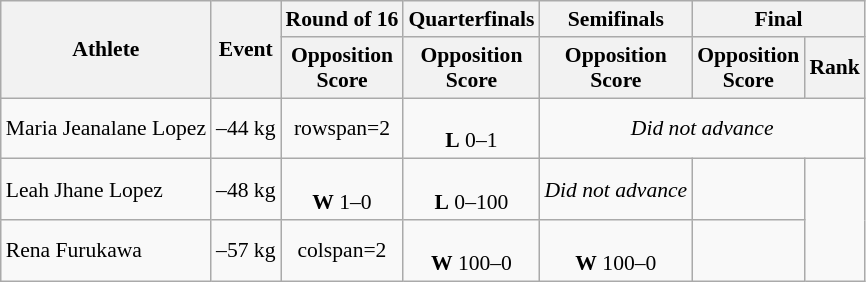<table class="wikitable" style="font-size:90%">
<tr>
<th rowspan=2>Athlete</th>
<th rowspan=2>Event</th>
<th>Round of 16</th>
<th>Quarterfinals</th>
<th>Semifinals</th>
<th colspan=2>Final</th>
</tr>
<tr style="font-size:95">
<th>Opposition<br>Score</th>
<th>Opposition<br>Score</th>
<th>Opposition<br>Score</th>
<th>Opposition<br>Score</th>
<th>Rank</th>
</tr>
<tr align=center>
<td align=left>Maria Jeanalane Lopez</td>
<td align=left>–44 kg</td>
<td>rowspan=2 </td>
<td><br><strong>L</strong> 0–1</td>
<td colspan=3><em>Did not advance</em></td>
</tr>
<tr align=center>
<td align=left>Leah Jhane Lopez</td>
<td align=left>–48 kg</td>
<td><br><strong>W</strong> 1–0</td>
<td><br><strong>L</strong> 0–100</td>
<td><em>Did not advance</em></td>
<td></td>
</tr>
<tr align=center>
<td align=left>Rena Furukawa</td>
<td align=left>–57 kg</td>
<td>colspan=2 </td>
<td><br><strong>W</strong> 100–0</td>
<td><br><strong>W</strong> 100–0</td>
<td></td>
</tr>
</table>
